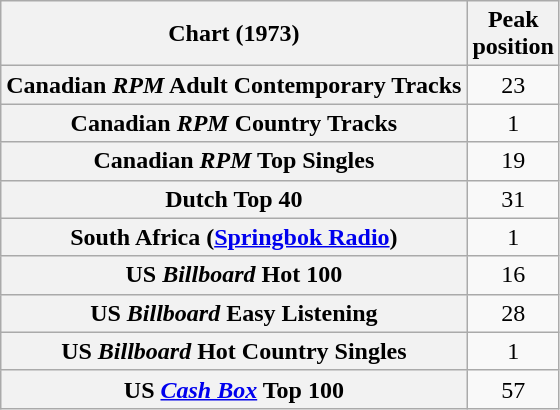<table class="wikitable sortable plainrowheaders">
<tr>
<th>Chart (1973)</th>
<th>Peak<br>position</th>
</tr>
<tr>
<th scope="row">Canadian <em>RPM</em> Adult Contemporary Tracks</th>
<td style="text-align:center;">23</td>
</tr>
<tr>
<th scope="row">Canadian <em>RPM</em> Country Tracks</th>
<td style="text-align:center;">1</td>
</tr>
<tr>
<th scope="row">Canadian <em>RPM</em> Top Singles</th>
<td style="text-align:center;">19</td>
</tr>
<tr>
<th scope="row">Dutch Top 40</th>
<td style="text-align:center;">31</td>
</tr>
<tr>
<th scope="row">South Africa (<a href='#'>Springbok Radio</a>)</th>
<td align="center">1</td>
</tr>
<tr>
<th scope="row">US <em>Billboard</em> Hot 100</th>
<td style="text-align:center;">16</td>
</tr>
<tr>
<th scope="row">US <em>Billboard</em> Easy Listening</th>
<td style="text-align:center;">28</td>
</tr>
<tr>
<th scope="row">US <em>Billboard</em> Hot Country Singles</th>
<td style="text-align:center;">1</td>
</tr>
<tr>
<th scope="row">US <a href='#'><em>Cash Box</em></a> Top 100</th>
<td align="center">57</td>
</tr>
</table>
